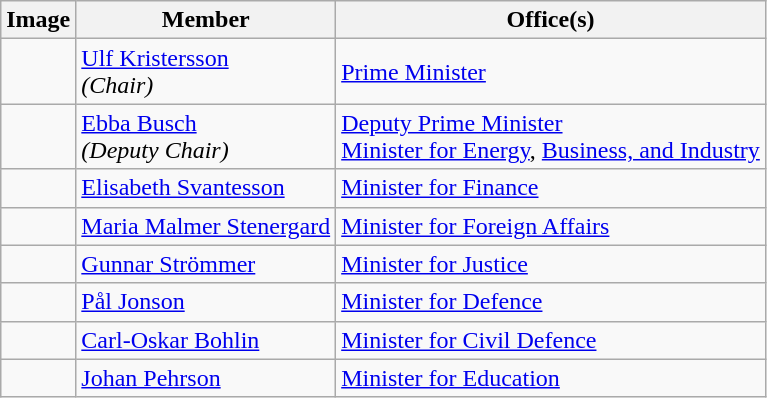<table class="wikitable">
<tr>
<th>Image</th>
<th>Member</th>
<th>Office(s)</th>
</tr>
<tr>
<td></td>
<td><a href='#'>Ulf Kristersson</a><br> <em>(Chair)</em></td>
<td><a href='#'>Prime Minister</a></td>
</tr>
<tr>
<td></td>
<td><a href='#'>Ebba Busch</a><br> <em>(Deputy Chair)</em></td>
<td><a href='#'>Deputy Prime Minister</a><br><a href='#'>Minister for Energy</a>, <a href='#'>Business, and Industry</a></td>
</tr>
<tr>
<td></td>
<td><a href='#'>Elisabeth Svantesson</a></td>
<td><a href='#'>Minister for Finance</a></td>
</tr>
<tr>
<td></td>
<td><a href='#'>Maria Malmer Stenergard</a></td>
<td><a href='#'>Minister for Foreign Affairs</a></td>
</tr>
<tr>
<td></td>
<td><a href='#'>Gunnar Strömmer</a></td>
<td><a href='#'>Minister for Justice</a></td>
</tr>
<tr>
<td></td>
<td><a href='#'>Pål Jonson</a></td>
<td><a href='#'>Minister for Defence</a></td>
</tr>
<tr>
<td></td>
<td><a href='#'>Carl-Oskar Bohlin</a></td>
<td><a href='#'>Minister for Civil Defence</a></td>
</tr>
<tr>
<td></td>
<td><a href='#'>Johan Pehrson</a></td>
<td><a href='#'>Minister for Education</a></td>
</tr>
</table>
